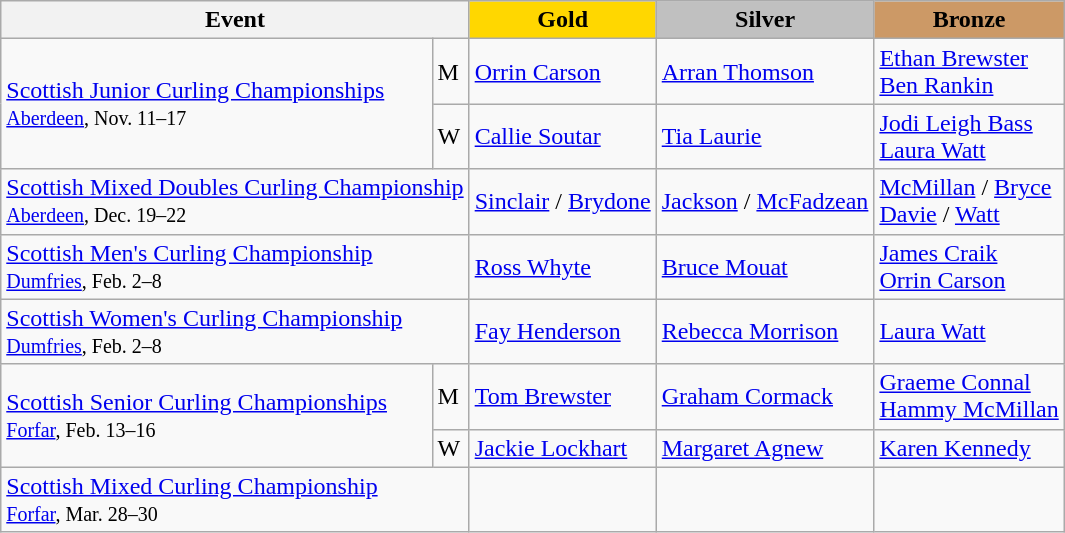<table class="wikitable">
<tr>
<th colspan=2>Event</th>
<th style="background:gold">Gold</th>
<th style="background:silver">Silver</th>
<th style="background:#cc9966">Bronze</th>
</tr>
<tr>
<td rowspan="2"><a href='#'>Scottish Junior Curling Championships</a> <br> <small><a href='#'>Aberdeen</a>, Nov. 11–17</small></td>
<td>M</td>
<td><a href='#'>Orrin Carson</a></td>
<td><a href='#'>Arran Thomson</a></td>
<td><a href='#'>Ethan Brewster</a><br><a href='#'>Ben Rankin</a></td>
</tr>
<tr>
<td>W</td>
<td><a href='#'>Callie Soutar</a></td>
<td><a href='#'>Tia Laurie</a></td>
<td><a href='#'>Jodi Leigh Bass</a><br><a href='#'>Laura Watt</a></td>
</tr>
<tr>
<td colspan="2"><a href='#'>Scottish Mixed Doubles Curling Championship</a> <br> <small><a href='#'>Aberdeen</a>, Dec. 19–22</small></td>
<td><a href='#'>Sinclair</a> / <a href='#'>Brydone</a></td>
<td><a href='#'>Jackson</a> / <a href='#'>McFadzean</a></td>
<td><a href='#'>McMillan</a> / <a href='#'>Bryce</a> <br> <a href='#'>Davie</a> / <a href='#'>Watt</a></td>
</tr>
<tr>
<td colspan="2"><a href='#'>Scottish Men's Curling Championship</a> <br> <small><a href='#'>Dumfries</a>, Feb. 2–8</small></td>
<td><a href='#'>Ross Whyte</a></td>
<td><a href='#'>Bruce Mouat</a></td>
<td><a href='#'>James Craik</a><br><a href='#'>Orrin Carson</a></td>
</tr>
<tr>
<td colspan="2"><a href='#'>Scottish Women's Curling Championship</a> <br> <small><a href='#'>Dumfries</a>, Feb. 2–8</small></td>
<td><a href='#'>Fay Henderson</a></td>
<td><a href='#'>Rebecca Morrison</a></td>
<td><a href='#'>Laura Watt</a></td>
</tr>
<tr>
<td rowspan="2"><a href='#'>Scottish Senior Curling Championships</a> <br> <small><a href='#'>Forfar</a>, Feb. 13–16</small></td>
<td>M</td>
<td><a href='#'>Tom Brewster</a></td>
<td><a href='#'>Graham Cormack</a></td>
<td><a href='#'>Graeme Connal</a> <br> <a href='#'>Hammy McMillan</a></td>
</tr>
<tr>
<td>W</td>
<td><a href='#'>Jackie Lockhart</a></td>
<td><a href='#'>Margaret Agnew</a></td>
<td><a href='#'>Karen Kennedy</a></td>
</tr>
<tr>
<td colspan="2"><a href='#'>Scottish Mixed Curling Championship</a> <br> <small><a href='#'>Forfar</a>, Mar. 28–30</small></td>
<td></td>
<td></td>
<td></td>
</tr>
</table>
